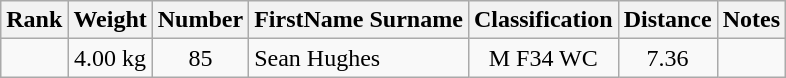<table class="wikitable sortable" style="text-align:center">
<tr>
<th>Rank</th>
<th>Weight</th>
<th>Number</th>
<th>FirstName Surname</th>
<th>Classification</th>
<th>Distance</th>
<th>Notes</th>
</tr>
<tr>
<td></td>
<td>4.00 kg</td>
<td>85</td>
<td style="text-align:left"> Sean Hughes</td>
<td>M F34 WC</td>
<td>7.36</td>
<td></td>
</tr>
</table>
